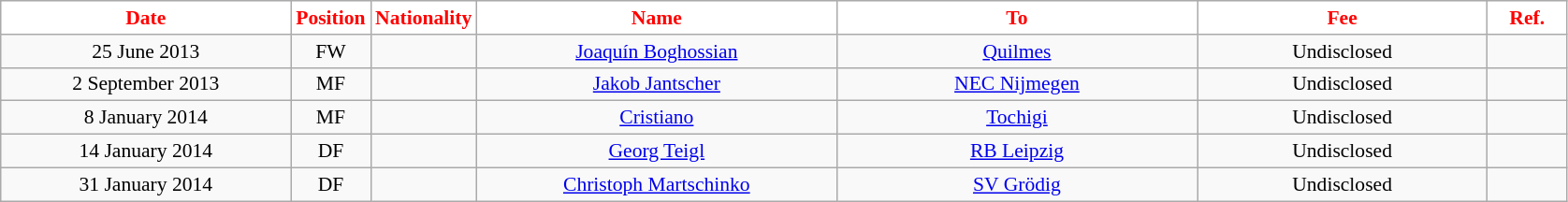<table class="wikitable"  style="text-align:center; font-size:90%; ">
<tr>
<th style="background:#FFFFFF; color:#FF0000; width:200px;">Date</th>
<th style="background:#FFFFFF; color:#FF0000; width:50px;">Position</th>
<th style="background:#FFFFFF; color:#FF0000; width:50px;">Nationality</th>
<th style="background:#FFFFFF; color:#FF0000; width:250px;">Name</th>
<th style="background:#FFFFFF; color:#FF0000; width:250px;">To</th>
<th style="background:#FFFFFF; color:#FF0000; width:200px;">Fee</th>
<th style="background:#FFFFFF; color:#FF0000; width:50px;">Ref.</th>
</tr>
<tr>
<td>25 June 2013</td>
<td>FW</td>
<td></td>
<td><a href='#'>Joaquín Boghossian</a></td>
<td><a href='#'>Quilmes</a></td>
<td>Undisclosed</td>
<td></td>
</tr>
<tr>
<td>2 September 2013</td>
<td>MF</td>
<td></td>
<td><a href='#'>Jakob Jantscher</a></td>
<td><a href='#'>NEC Nijmegen</a></td>
<td>Undisclosed</td>
<td></td>
</tr>
<tr>
<td>8 January 2014</td>
<td>MF</td>
<td></td>
<td><a href='#'>Cristiano</a></td>
<td><a href='#'>Tochigi</a></td>
<td>Undisclosed</td>
<td></td>
</tr>
<tr>
<td>14 January 2014</td>
<td>DF</td>
<td></td>
<td><a href='#'>Georg Teigl</a></td>
<td><a href='#'>RB Leipzig</a></td>
<td>Undisclosed</td>
<td></td>
</tr>
<tr>
<td>31 January 2014</td>
<td>DF</td>
<td></td>
<td><a href='#'>Christoph Martschinko</a></td>
<td><a href='#'>SV Grödig</a></td>
<td>Undisclosed</td>
<td></td>
</tr>
</table>
